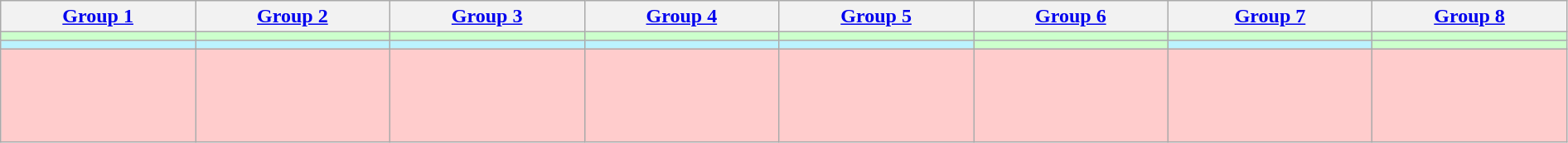<table class="wikitable" style="text-align:center;" width="99.75%">
<tr align="center">
<th width="11.05%"><a href='#'>Group 1</a></th>
<th width="11.05%"><a href='#'>Group 2</a></th>
<th width="11.05%"><a href='#'>Group 3</a></th>
<th width="11.05%"><a href='#'>Group 4</a></th>
<th width="11.05%"><a href='#'>Group 5</a></th>
<th width="11.05%"><a href='#'>Group 6</a></th>
<th width="11.60%"><a href='#'>Group 7</a></th>
<th width="11.05%"><a href='#'>Group 8</a></th>
</tr>
<tr style="background:#ccffcc; font-size:90%">
<td style="vertical-align:top"></td>
<td style="vertical-align:top"></td>
<td style="vertical-align:top"></td>
<td style="vertical-align:top"></td>
<td style="vertical-align:top"></td>
<td style="vertical-align:top"></td>
<td style="vertical-align:top"></td>
<td style="vertical-align:top"></td>
</tr>
<tr style="background:#BBF3FF; font-size:90%">
<td style="vertical-align:top"></td>
<td style="vertical-align:top"></td>
<td style="vertical-align:top"></td>
<td style="vertical-align:top"></td>
<td style="vertical-align:top"></td>
<td style="background:#ccffcc; vertical-align:top;"></td>
<td style="vertical-align:top;"></td>
<td style="background:#ccffcc; vertical-align:top"></td>
</tr>
<tr style="background:#ffcccc; font-size:90%">
<td style="vertical-align:top"><br><br><br><br></td>
<td style="vertical-align:top"><br><br><br><br></td>
<td style="vertical-align:top"><br><br><br><br></td>
<td style="vertical-align:top"><br><br><br></td>
<td style="vertical-align:top"><br><br><br></td>
<td style="vertical-align:top"><br><br><br></td>
<td style="vertical-align:top"><br><br><br></td>
<td style="vertical-align:top"><br><br><br></td>
</tr>
</table>
